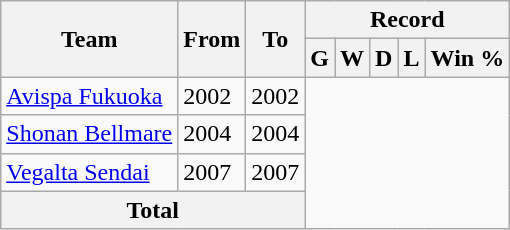<table class="wikitable" style="text-align: center">
<tr>
<th rowspan="2">Team</th>
<th rowspan="2">From</th>
<th rowspan="2">To</th>
<th colspan="5">Record</th>
</tr>
<tr>
<th>G</th>
<th>W</th>
<th>D</th>
<th>L</th>
<th>Win %</th>
</tr>
<tr>
<td align="left"><a href='#'>Avispa Fukuoka</a></td>
<td align="left">2002</td>
<td align="left">2002<br></td>
</tr>
<tr>
<td align="left"><a href='#'>Shonan Bellmare</a></td>
<td align="left">2004</td>
<td align="left">2004<br></td>
</tr>
<tr>
<td align="left"><a href='#'>Vegalta Sendai</a></td>
<td align="left">2007</td>
<td align="left">2007<br></td>
</tr>
<tr>
<th colspan="3">Total<br></th>
</tr>
</table>
